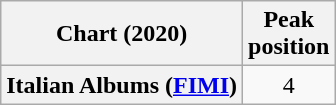<table class="wikitable plainrowheaders" style="text-align:center">
<tr>
<th>Chart (2020)</th>
<th>Peak<br>position</th>
</tr>
<tr>
<th scope="row">Italian Albums (<a href='#'>FIMI</a>)</th>
<td>4</td>
</tr>
</table>
